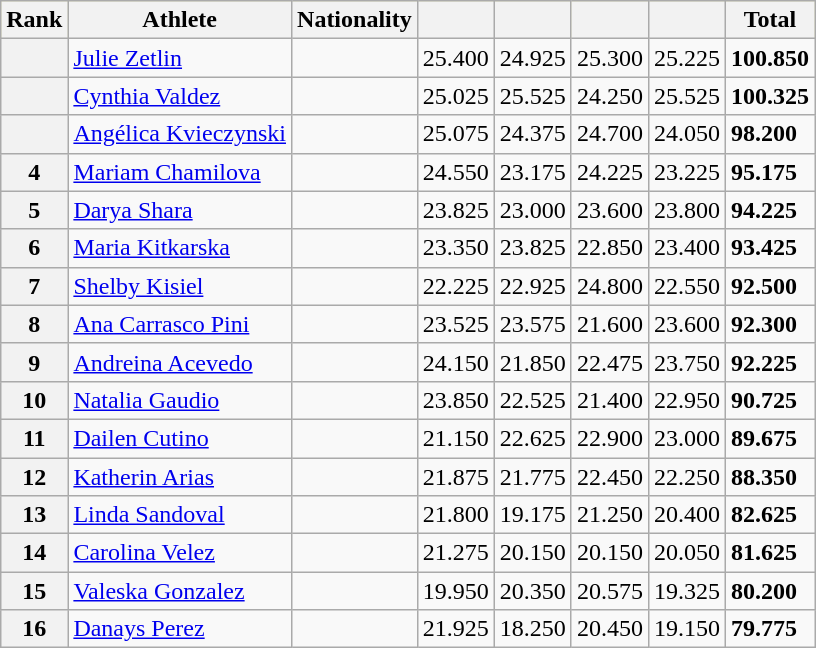<table class="wikitable sortable" style="text-align:left">
<tr bgcolor=fffcaf>
<th scope=col>Rank</th>
<th scope=col>Athlete</th>
<th scope=col>Nationality</th>
<th scope=col></th>
<th scope=col></th>
<th scope=col></th>
<th scope=col></th>
<th scope=col>Total</th>
</tr>
<tr>
<th scope=row></th>
<td align=left><a href='#'>Julie Zetlin</a></td>
<td></td>
<td>25.400</td>
<td>24.925</td>
<td>25.300</td>
<td>25.225</td>
<td><strong>100.850</strong></td>
</tr>
<tr>
<th scope=row></th>
<td align=left><a href='#'>Cynthia Valdez</a></td>
<td></td>
<td>25.025</td>
<td>25.525</td>
<td>24.250</td>
<td>25.525</td>
<td><strong>100.325</strong></td>
</tr>
<tr>
<th scope=row></th>
<td align=left><a href='#'>Angélica Kvieczynski</a></td>
<td></td>
<td>25.075</td>
<td>24.375</td>
<td>24.700</td>
<td>24.050</td>
<td><strong>98.200</strong></td>
</tr>
<tr>
<th scope=row>4</th>
<td align=left><a href='#'>Mariam Chamilova</a></td>
<td></td>
<td>24.550</td>
<td>23.175</td>
<td>24.225</td>
<td>23.225</td>
<td><strong>95.175</strong></td>
</tr>
<tr>
<th scope=row>5</th>
<td align=left><a href='#'>Darya Shara</a></td>
<td></td>
<td>23.825</td>
<td>23.000</td>
<td>23.600</td>
<td>23.800</td>
<td><strong>94.225</strong></td>
</tr>
<tr>
<th scope=row>6</th>
<td align=left><a href='#'>Maria Kitkarska</a></td>
<td></td>
<td>23.350</td>
<td>23.825</td>
<td>22.850</td>
<td>23.400</td>
<td><strong>93.425</strong></td>
</tr>
<tr>
<th scope=row>7</th>
<td align=left><a href='#'>Shelby Kisiel</a></td>
<td></td>
<td>22.225</td>
<td>22.925</td>
<td>24.800</td>
<td>22.550</td>
<td><strong>92.500</strong></td>
</tr>
<tr>
<th scope=row>8</th>
<td align=left><a href='#'>Ana Carrasco Pini</a></td>
<td></td>
<td>23.525</td>
<td>23.575</td>
<td>21.600</td>
<td>23.600</td>
<td><strong>92.300</strong></td>
</tr>
<tr>
<th scope=row>9</th>
<td align=left><a href='#'>Andreina Acevedo</a></td>
<td></td>
<td>24.150</td>
<td>21.850</td>
<td>22.475</td>
<td>23.750</td>
<td><strong>92.225</strong></td>
</tr>
<tr>
<th scope=row>10</th>
<td align=left><a href='#'>Natalia Gaudio</a></td>
<td></td>
<td>23.850</td>
<td>22.525</td>
<td>21.400</td>
<td>22.950</td>
<td><strong>90.725</strong></td>
</tr>
<tr>
<th scope=row>11</th>
<td align=left><a href='#'>Dailen Cutino</a></td>
<td></td>
<td>21.150</td>
<td>22.625</td>
<td>22.900</td>
<td>23.000</td>
<td><strong>89.675</strong></td>
</tr>
<tr>
<th scope=row>12</th>
<td align=left><a href='#'>Katherin Arias</a></td>
<td></td>
<td>21.875</td>
<td>21.775</td>
<td>22.450</td>
<td>22.250</td>
<td><strong>88.350</strong></td>
</tr>
<tr>
<th scope=row>13</th>
<td align=left><a href='#'>Linda Sandoval</a></td>
<td></td>
<td>21.800</td>
<td>19.175</td>
<td>21.250</td>
<td>20.400</td>
<td><strong>82.625</strong></td>
</tr>
<tr>
<th scope=row>14</th>
<td align=left><a href='#'>Carolina Velez</a></td>
<td></td>
<td>21.275</td>
<td>20.150</td>
<td>20.150</td>
<td>20.050</td>
<td><strong>81.625</strong></td>
</tr>
<tr>
<th scope=row>15</th>
<td align=left><a href='#'>Valeska Gonzalez</a></td>
<td></td>
<td>19.950</td>
<td>20.350</td>
<td>20.575</td>
<td>19.325</td>
<td><strong>80.200</strong></td>
</tr>
<tr>
<th scope=row>16</th>
<td align=left><a href='#'>Danays Perez</a></td>
<td></td>
<td>21.925</td>
<td>18.250</td>
<td>20.450</td>
<td>19.150</td>
<td><strong>79.775</strong></td>
</tr>
</table>
